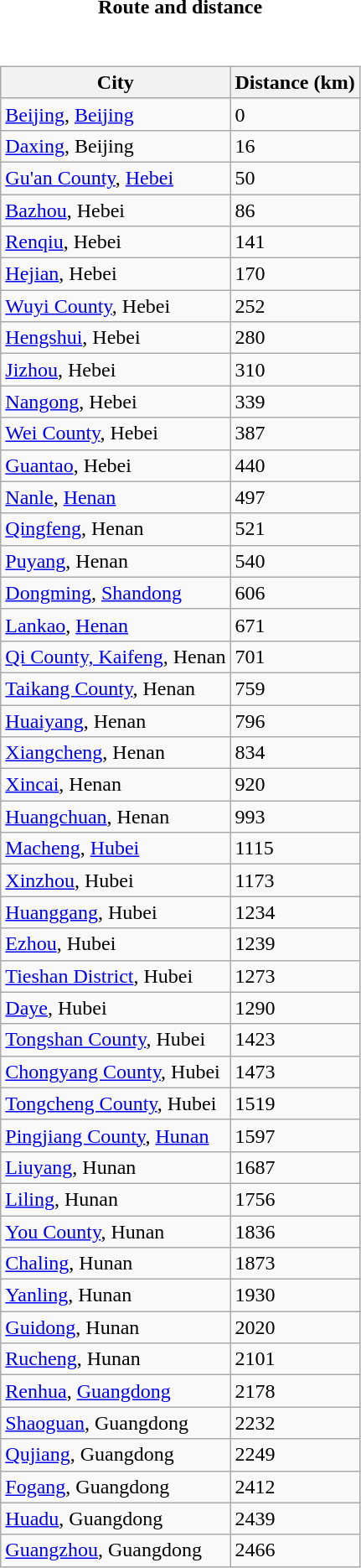<table style="font-size:100%;">
<tr>
<td width="33%" align="center"><strong>Route and distance</strong></td>
</tr>
<tr valign="top">
<td><br><table class="wikitable sortable" style="margin-left:auto;margin-right:auto">
<tr bgcolor="#ececec">
<th>City</th>
<th>Distance (km)</th>
</tr>
<tr>
<td><a href='#'>Beijing</a>, <a href='#'>Beijing</a></td>
<td>0</td>
</tr>
<tr>
<td><a href='#'>Daxing</a>, Beijing</td>
<td>16</td>
</tr>
<tr>
<td><a href='#'>Gu'an County</a>, <a href='#'>Hebei</a></td>
<td>50</td>
</tr>
<tr>
<td><a href='#'>Bazhou</a>, Hebei</td>
<td>86</td>
</tr>
<tr>
<td><a href='#'>Renqiu</a>, Hebei</td>
<td>141</td>
</tr>
<tr>
<td><a href='#'>Hejian</a>, Hebei</td>
<td>170</td>
</tr>
<tr>
<td><a href='#'>Wuyi County</a>, Hebei</td>
<td>252</td>
</tr>
<tr>
<td><a href='#'>Hengshui</a>, Hebei</td>
<td>280</td>
</tr>
<tr>
<td><a href='#'>Jizhou</a>, Hebei</td>
<td>310</td>
</tr>
<tr>
<td><a href='#'>Nangong</a>, Hebei</td>
<td>339</td>
</tr>
<tr>
<td><a href='#'>Wei County</a>, Hebei</td>
<td>387</td>
</tr>
<tr>
<td><a href='#'>Guantao</a>, Hebei</td>
<td>440</td>
</tr>
<tr>
<td><a href='#'>Nanle</a>, <a href='#'>Henan</a></td>
<td>497</td>
</tr>
<tr>
<td><a href='#'>Qingfeng</a>, Henan</td>
<td>521</td>
</tr>
<tr>
<td><a href='#'>Puyang</a>, Henan</td>
<td>540</td>
</tr>
<tr>
<td><a href='#'>Dongming</a>, <a href='#'>Shandong</a></td>
<td>606</td>
</tr>
<tr>
<td><a href='#'>Lankao</a>, <a href='#'>Henan</a></td>
<td>671</td>
</tr>
<tr>
<td><a href='#'>Qi County, Kaifeng</a>, Henan</td>
<td>701</td>
</tr>
<tr>
<td><a href='#'>Taikang County</a>, Henan</td>
<td>759</td>
</tr>
<tr>
<td><a href='#'>Huaiyang</a>, Henan</td>
<td>796</td>
</tr>
<tr>
<td><a href='#'>Xiangcheng</a>, Henan</td>
<td>834</td>
</tr>
<tr>
<td><a href='#'>Xincai</a>, Henan</td>
<td>920</td>
</tr>
<tr>
<td><a href='#'>Huangchuan</a>, Henan</td>
<td>993</td>
</tr>
<tr>
<td><a href='#'>Macheng</a>, <a href='#'>Hubei</a></td>
<td>1115</td>
</tr>
<tr>
<td><a href='#'>Xinzhou</a>, Hubei</td>
<td>1173</td>
</tr>
<tr>
<td><a href='#'>Huanggang</a>, Hubei</td>
<td>1234</td>
</tr>
<tr>
<td><a href='#'>Ezhou</a>, Hubei</td>
<td>1239</td>
</tr>
<tr>
<td><a href='#'>Tieshan District</a>, Hubei</td>
<td>1273</td>
</tr>
<tr>
<td><a href='#'>Daye</a>, Hubei</td>
<td>1290</td>
</tr>
<tr>
<td><a href='#'>Tongshan County</a>, Hubei</td>
<td>1423</td>
</tr>
<tr>
<td><a href='#'>Chongyang County</a>, Hubei</td>
<td>1473</td>
</tr>
<tr>
<td><a href='#'>Tongcheng County</a>, Hubei</td>
<td>1519</td>
</tr>
<tr>
<td><a href='#'>Pingjiang County</a>, <a href='#'>Hunan</a></td>
<td>1597</td>
</tr>
<tr>
<td><a href='#'>Liuyang</a>, Hunan</td>
<td>1687</td>
</tr>
<tr>
<td><a href='#'>Liling</a>, Hunan</td>
<td>1756</td>
</tr>
<tr>
<td><a href='#'>You County</a>, Hunan</td>
<td>1836</td>
</tr>
<tr>
<td><a href='#'>Chaling</a>, Hunan</td>
<td>1873</td>
</tr>
<tr>
<td><a href='#'>Yanling</a>, Hunan</td>
<td>1930</td>
</tr>
<tr>
<td><a href='#'>Guidong</a>, Hunan</td>
<td>2020</td>
</tr>
<tr>
<td><a href='#'>Rucheng</a>, Hunan</td>
<td>2101</td>
</tr>
<tr>
<td><a href='#'>Renhua</a>, <a href='#'>Guangdong</a></td>
<td>2178</td>
</tr>
<tr>
<td><a href='#'>Shaoguan</a>, Guangdong</td>
<td>2232</td>
</tr>
<tr>
<td><a href='#'>Qujiang</a>, Guangdong</td>
<td>2249</td>
</tr>
<tr>
<td><a href='#'>Fogang</a>, Guangdong</td>
<td>2412</td>
</tr>
<tr>
<td><a href='#'>Huadu</a>, Guangdong</td>
<td>2439</td>
</tr>
<tr>
<td><a href='#'>Guangzhou</a>, Guangdong</td>
<td>2466</td>
</tr>
</table>
</td>
</tr>
</table>
